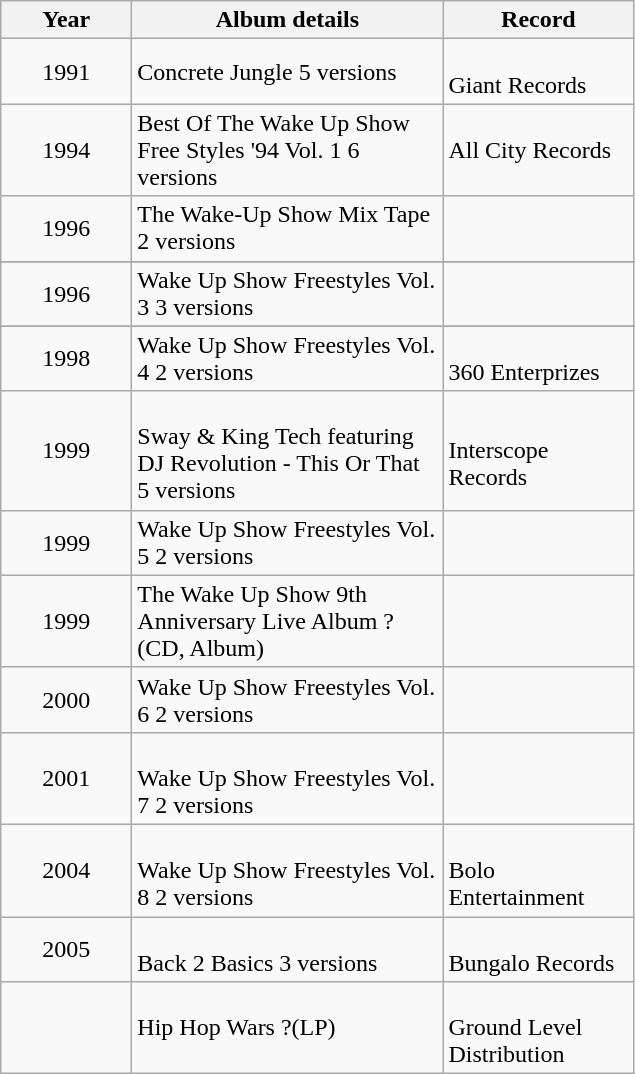<table class="wikitable">
<tr>
<th style="width:80px;">Year</th>
<th style="width:200px;">Album details</th>
<th style="width:120px;">Record</th>
</tr>
<tr>
<td style="text-align:center;">1991</td>
<td>Concrete Jungle   5 versions</td>
<td><br>Giant Records</td>
</tr>
<tr>
<td style="text-align:center;">1994</td>
<td>Best Of The Wake Up Show Free Styles '94 Vol. 1   6 versions</td>
<td>All City Records</td>
</tr>
<tr>
<td style="text-align:center;">1996</td>
<td>The Wake-Up Show Mix Tape   2 versions</td>
<td></td>
</tr>
<tr>
</tr>
<tr>
<td style="text-align:center;">1996</td>
<td>Wake Up Show Freestyles Vol. 3  3 versions</td>
<td></td>
</tr>
<tr>
</tr>
<tr>
<td style="text-align:center;">1998</td>
<td>Wake Up Show Freestyles Vol. 4   2 versions</td>
<td><br>360 Enterprizes</td>
</tr>
<tr>
<td style="text-align:center;">1999</td>
<td><br>Sway & King Tech featuring DJ Revolution - This Or That   5 versions</td>
<td><br>Interscope Records</td>
</tr>
<tr>
<td style="text-align:center;">1999</td>
<td>Wake Up Show Freestyles Vol. 5   2 versions</td>
<td></td>
</tr>
<tr>
<td style="text-align:center;">1999</td>
<td>The Wake Up Show 9th Anniversary Live Album ?(CD, Album)</td>
<td></td>
</tr>
<tr>
<td style="text-align:center;">2000</td>
<td>Wake Up Show Freestyles Vol. 6   2 versions</td>
<td></td>
</tr>
<tr>
<td style="text-align:center;">2001</td>
<td><br>Wake Up Show Freestyles Vol. 7   2 versions</td>
<td></td>
</tr>
<tr>
<td style="text-align:center;">2004</td>
<td><br>Wake Up Show Freestyles Vol. 8   2 versions</td>
<td><br>Bolo Entertainment</td>
</tr>
<tr>
<td style="text-align:center;">2005</td>
<td><br>Back 2 Basics   3 versions</td>
<td><br>Bungalo Records</td>
</tr>
<tr>
<td style="text-align:center;"></td>
<td>Hip Hop Wars ?(LP)</td>
<td><br>Ground Level Distribution</td>
</tr>
</table>
